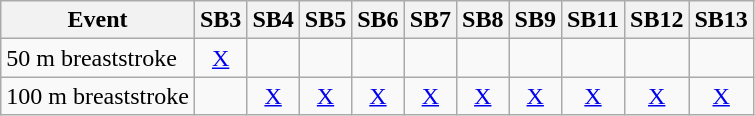<table class="wikitable">
<tr>
<th>Event</th>
<th>SB3</th>
<th>SB4</th>
<th>SB5</th>
<th>SB6</th>
<th>SB7</th>
<th>SB8</th>
<th>SB9</th>
<th>SB11</th>
<th>SB12</th>
<th>SB13</th>
</tr>
<tr>
<td>50 m breaststroke</td>
<td align="center"><a href='#'>X</a></td>
<td></td>
<td></td>
<td></td>
<td></td>
<td></td>
<td></td>
<td></td>
<td></td>
<td></td>
</tr>
<tr>
<td>100 m breaststroke</td>
<td></td>
<td align="center"><a href='#'>X</a></td>
<td align="center"><a href='#'>X</a></td>
<td align="center"><a href='#'>X</a></td>
<td align="center"><a href='#'>X</a></td>
<td align="center"><a href='#'>X</a></td>
<td align="center"><a href='#'>X</a></td>
<td align="center"><a href='#'>X</a></td>
<td align="center"><a href='#'>X</a></td>
<td align="center"><a href='#'>X</a></td>
</tr>
</table>
